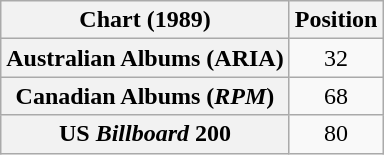<table class="wikitable sortable plainrowheaders">
<tr>
<th scope="col">Chart (1989)</th>
<th scope="col">Position</th>
</tr>
<tr>
<th scope="row">Australian Albums (ARIA)</th>
<td align="center">32</td>
</tr>
<tr>
<th scope="row">Canadian Albums (<em>RPM</em>)</th>
<td align="center">68</td>
</tr>
<tr>
<th scope="row">US <em>Billboard</em> 200</th>
<td align="center">80</td>
</tr>
</table>
